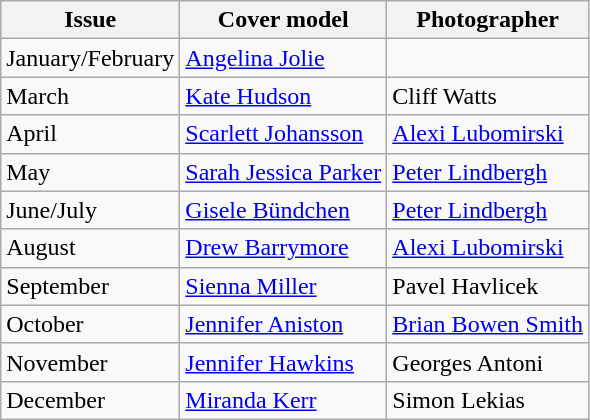<table class="sortable wikitable">
<tr>
<th>Issue</th>
<th>Cover model</th>
<th>Photographer</th>
</tr>
<tr>
<td>January/February</td>
<td><a href='#'>Angelina Jolie</a></td>
<td></td>
</tr>
<tr>
<td>March</td>
<td><a href='#'>Kate Hudson</a></td>
<td>Cliff Watts</td>
</tr>
<tr>
<td>April</td>
<td><a href='#'>Scarlett Johansson</a></td>
<td><a href='#'>Alexi Lubomirski</a></td>
</tr>
<tr>
<td>May</td>
<td><a href='#'>Sarah Jessica Parker</a></td>
<td><a href='#'>Peter Lindbergh</a></td>
</tr>
<tr>
<td>June/July</td>
<td><a href='#'>Gisele Bündchen</a></td>
<td><a href='#'>Peter Lindbergh</a></td>
</tr>
<tr>
<td>August</td>
<td><a href='#'>Drew Barrymore</a></td>
<td><a href='#'>Alexi Lubomirski</a></td>
</tr>
<tr>
<td>September</td>
<td><a href='#'>Sienna Miller</a></td>
<td>Pavel Havlicek</td>
</tr>
<tr>
<td>October</td>
<td><a href='#'>Jennifer Aniston</a></td>
<td><a href='#'>Brian Bowen Smith</a></td>
</tr>
<tr>
<td>November</td>
<td><a href='#'>Jennifer Hawkins</a></td>
<td>Georges Antoni</td>
</tr>
<tr>
<td>December</td>
<td><a href='#'>Miranda Kerr</a></td>
<td>Simon Lekias</td>
</tr>
</table>
